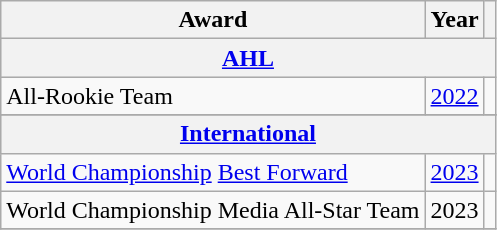<table class="wikitable">
<tr>
<th>Award</th>
<th>Year</th>
<th></th>
</tr>
<tr ALIGN="center" bgcolor="#e0e0e0">
<th colspan="3"><a href='#'>AHL</a></th>
</tr>
<tr>
<td>All-Rookie Team</td>
<td><a href='#'>2022</a></td>
<td></td>
</tr>
<tr>
</tr>
<tr ALIGN="center" bgcolor="#e0e0e0">
<th colspan="4"><a href='#'>International</a></th>
</tr>
<tr>
<td><a href='#'>World Championship</a> <a href='#'>Best Forward</a></td>
<td><a href='#'>2023</a></td>
<td></td>
</tr>
<tr>
<td>World Championship Media All-Star Team</td>
<td>2023</td>
<td></td>
</tr>
<tr>
</tr>
</table>
